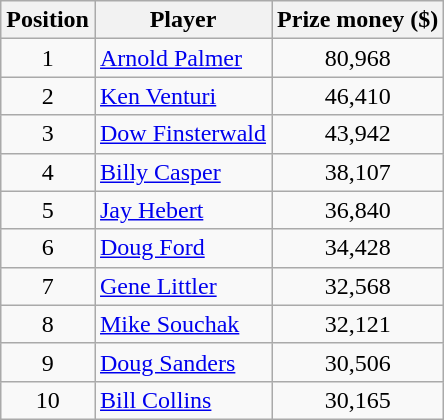<table class="wikitable">
<tr>
<th>Position</th>
<th>Player</th>
<th>Prize money ($)</th>
</tr>
<tr>
<td align=center>1</td>
<td> <a href='#'>Arnold Palmer</a></td>
<td align=center>80,968</td>
</tr>
<tr>
<td align=center>2</td>
<td> <a href='#'>Ken Venturi</a></td>
<td align=center>46,410</td>
</tr>
<tr>
<td align=center>3</td>
<td> <a href='#'>Dow Finsterwald</a></td>
<td align=center>43,942</td>
</tr>
<tr>
<td align=center>4</td>
<td> <a href='#'>Billy Casper</a></td>
<td align=center>38,107</td>
</tr>
<tr>
<td align=center>5</td>
<td> <a href='#'>Jay Hebert</a></td>
<td align=center>36,840</td>
</tr>
<tr>
<td align=center>6</td>
<td> <a href='#'>Doug Ford</a></td>
<td align=center>34,428</td>
</tr>
<tr>
<td align=center>7</td>
<td> <a href='#'>Gene Littler</a></td>
<td align=center>32,568</td>
</tr>
<tr>
<td align=center>8</td>
<td> <a href='#'>Mike Souchak</a></td>
<td align=center>32,121</td>
</tr>
<tr>
<td align=center>9</td>
<td> <a href='#'>Doug Sanders</a></td>
<td align=center>30,506</td>
</tr>
<tr>
<td align=center>10</td>
<td> <a href='#'>Bill Collins</a></td>
<td align=center>30,165</td>
</tr>
</table>
